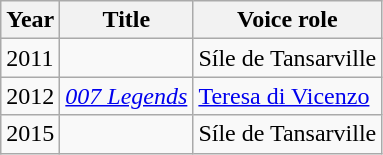<table class="wikitable sortable">
<tr>
<th>Year</th>
<th>Title</th>
<th>Voice role</th>
</tr>
<tr>
<td>2011</td>
<td><em></em></td>
<td>Síle de Tansarville</td>
</tr>
<tr>
<td>2012</td>
<td><em><a href='#'>007 Legends</a></em></td>
<td><a href='#'>Teresa di Vicenzo</a></td>
</tr>
<tr>
<td>2015</td>
<td><em></em></td>
<td>Síle de Tansarville</td>
</tr>
</table>
